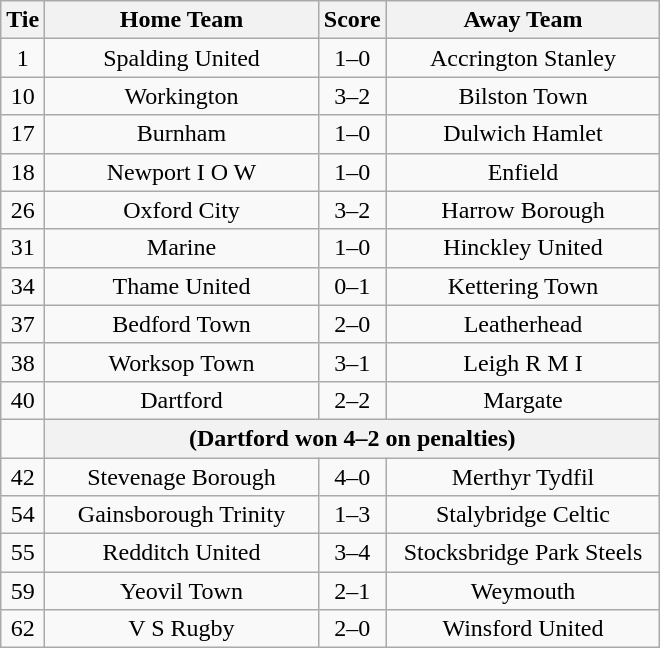<table class="wikitable" style="text-align:center;">
<tr>
<th width=20>Tie</th>
<th width=175>Home Team</th>
<th width=20>Score</th>
<th width=175>Away Team</th>
</tr>
<tr>
<td>1</td>
<td>Spalding United</td>
<td>1–0</td>
<td>Accrington Stanley</td>
</tr>
<tr>
<td>10</td>
<td>Workington</td>
<td>3–2</td>
<td>Bilston Town</td>
</tr>
<tr>
<td>17</td>
<td>Burnham</td>
<td>1–0</td>
<td>Dulwich Hamlet</td>
</tr>
<tr>
<td>18</td>
<td>Newport I O W</td>
<td>1–0</td>
<td>Enfield</td>
</tr>
<tr>
<td>26</td>
<td>Oxford City</td>
<td>3–2</td>
<td>Harrow Borough</td>
</tr>
<tr>
<td>31</td>
<td>Marine</td>
<td>1–0</td>
<td>Hinckley United</td>
</tr>
<tr>
<td>34</td>
<td>Thame United</td>
<td>0–1</td>
<td>Kettering Town</td>
</tr>
<tr>
<td>37</td>
<td>Bedford Town</td>
<td>2–0</td>
<td>Leatherhead</td>
</tr>
<tr>
<td>38</td>
<td>Worksop Town</td>
<td>3–1</td>
<td>Leigh R M I</td>
</tr>
<tr>
<td>40</td>
<td>Dartford</td>
<td>2–2</td>
<td>Margate</td>
</tr>
<tr>
<td></td>
<th colspan="5">(Dartford won 4–2 on penalties)</th>
</tr>
<tr>
<td>42</td>
<td>Stevenage Borough</td>
<td>4–0</td>
<td>Merthyr Tydfil</td>
</tr>
<tr>
<td>54</td>
<td>Gainsborough Trinity</td>
<td>1–3</td>
<td>Stalybridge Celtic</td>
</tr>
<tr>
<td>55</td>
<td>Redditch United</td>
<td>3–4</td>
<td>Stocksbridge Park Steels</td>
</tr>
<tr>
<td>59</td>
<td>Yeovil Town</td>
<td>2–1</td>
<td>Weymouth</td>
</tr>
<tr>
<td>62</td>
<td>V S Rugby</td>
<td>2–0</td>
<td>Winsford United</td>
</tr>
</table>
